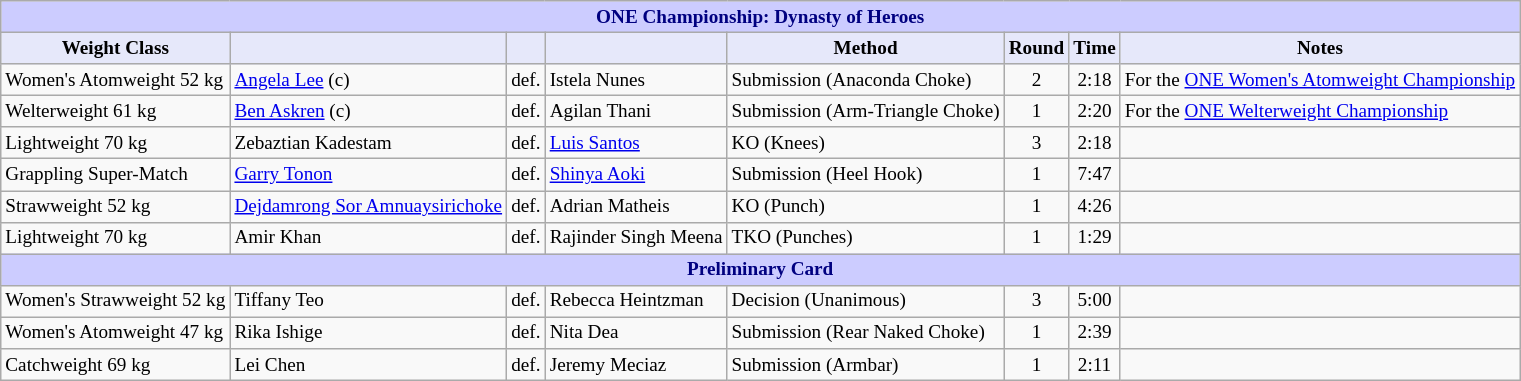<table class="wikitable" style="font-size: 80%;">
<tr>
<th colspan="8" style="background-color: #ccf; color: #000080; text-align: center;"><strong>ONE Championship: Dynasty of Heroes</strong></th>
</tr>
<tr>
<th colspan="1" style="background-color: #E6E8FA; color: #000000; text-align: center;">Weight Class</th>
<th colspan="1" style="background-color: #E6E8FA; color: #000000; text-align: center;"></th>
<th colspan="1" style="background-color: #E6E8FA; color: #000000; text-align: center;"></th>
<th colspan="1" style="background-color: #E6E8FA; color: #000000; text-align: center;"></th>
<th colspan="1" style="background-color: #E6E8FA; color: #000000; text-align: center;">Method</th>
<th colspan="1" style="background-color: #E6E8FA; color: #000000; text-align: center;">Round</th>
<th colspan="1" style="background-color: #E6E8FA; color: #000000; text-align: center;">Time</th>
<th colspan="1" style="background-color: #E6E8FA; color: #000000; text-align: center;">Notes</th>
</tr>
<tr>
<td>Women's Atomweight 52 kg</td>
<td> <a href='#'>Angela Lee</a> (c)</td>
<td>def.</td>
<td> Istela Nunes</td>
<td>Submission (Anaconda Choke)</td>
<td align=center>2</td>
<td align=center>2:18</td>
<td>For the <a href='#'>ONE Women's Atomweight Championship</a></td>
</tr>
<tr>
<td>Welterweight 61 kg</td>
<td> <a href='#'>Ben Askren</a> (c)</td>
<td>def.</td>
<td> Agilan Thani</td>
<td>Submission (Arm-Triangle Choke)</td>
<td align=center>1</td>
<td align=center>2:20</td>
<td>For the <a href='#'>ONE Welterweight Championship</a></td>
</tr>
<tr>
<td>Lightweight 70 kg</td>
<td> Zebaztian Kadestam</td>
<td>def.</td>
<td> <a href='#'>Luis Santos</a></td>
<td>KO (Knees)</td>
<td align=center>3</td>
<td align=center>2:18</td>
<td></td>
</tr>
<tr>
<td>Grappling Super-Match</td>
<td> <a href='#'>Garry Tonon</a></td>
<td>def.</td>
<td> <a href='#'>Shinya Aoki</a></td>
<td>Submission (Heel Hook)</td>
<td align=center>1</td>
<td align=center>7:47</td>
<td></td>
</tr>
<tr>
<td>Strawweight 52 kg</td>
<td> <a href='#'>Dejdamrong Sor Amnuaysirichoke</a></td>
<td>def.</td>
<td> Adrian Matheis</td>
<td>KO (Punch)</td>
<td align=center>1</td>
<td align=center>4:26</td>
<td></td>
</tr>
<tr>
<td>Lightweight 70 kg</td>
<td> Amir Khan</td>
<td>def.</td>
<td> Rajinder Singh Meena</td>
<td>TKO (Punches)</td>
<td align=center>1</td>
<td align=center>1:29</td>
<td></td>
</tr>
<tr>
<th colspan="8" style="background-color: #ccf; color: #000080; text-align: center;"><strong>Preliminary Card</strong></th>
</tr>
<tr>
<td>Women's Strawweight 52 kg</td>
<td> Tiffany Teo</td>
<td>def.</td>
<td> Rebecca Heintzman</td>
<td>Decision (Unanimous)</td>
<td align=center>3</td>
<td align=center>5:00</td>
<td></td>
</tr>
<tr>
<td>Women's Atomweight 47 kg</td>
<td> Rika Ishige</td>
<td>def.</td>
<td> Nita Dea</td>
<td>Submission (Rear Naked Choke)</td>
<td align=center>1</td>
<td align=center>2:39</td>
<td></td>
</tr>
<tr>
<td>Catchweight 69 kg</td>
<td> Lei Chen</td>
<td>def.</td>
<td> Jeremy Meciaz</td>
<td>Submission (Armbar)</td>
<td align=center>1</td>
<td align=center>2:11</td>
<td></td>
</tr>
</table>
